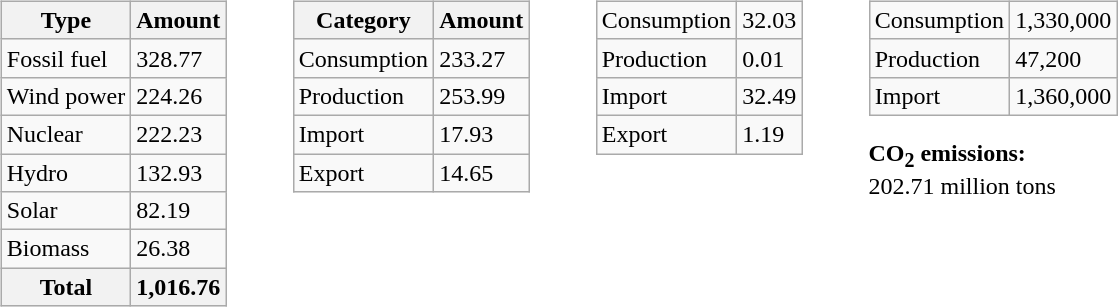<table>
<tr>
<td><br><table class=wikitable>
<tr>
<th>Type</th>
<th>Amount</th>
</tr>
<tr>
<td>Fossil fuel</td>
<td>328.77</td>
</tr>
<tr>
<td>Wind power</td>
<td>224.26</td>
</tr>
<tr>
<td>Nuclear</td>
<td>222.23</td>
</tr>
<tr>
<td>Hydro</td>
<td>132.93</td>
</tr>
<tr>
<td>Solar</td>
<td>82.19</td>
</tr>
<tr>
<td>Biomass</td>
<td>26.38</td>
</tr>
<tr>
<th>Total</th>
<th>1,016.76</th>
</tr>
</table>
</td>
<td width=15em>     </td>
<td valign=top><br><table class=wikitable>
<tr>
<th>Category</th>
<th>Amount</th>
</tr>
<tr>
<td>Consumption</td>
<td>233.27</td>
</tr>
<tr>
<td>Production</td>
<td>253.99</td>
</tr>
<tr>
<td>Import</td>
<td>17.93</td>
</tr>
<tr>
<td>Export</td>
<td>14.65</td>
</tr>
</table>
</td>
<td width=15em>     </td>
<td valign=top><br><table class=wikitable>
<tr>
<td>Consumption</td>
<td>32.03</td>
</tr>
<tr>
<td>Production</td>
<td>0.01</td>
</tr>
<tr>
<td>Import</td>
<td>32.49</td>
</tr>
<tr>
<td>Export</td>
<td>1.19</td>
</tr>
</table>
</td>
<td width=15em>     </td>
<td valign=top><br><table class=wikitable>
<tr>
<td>Consumption</td>
<td>1,330,000</td>
</tr>
<tr>
<td>Production</td>
<td>47,200</td>
</tr>
<tr>
<td>Import</td>
<td>1,360,000</td>
</tr>
</table>
<strong>CO<sub>2</sub> emissions:</strong><br>202.71 million tons</td>
</tr>
</table>
